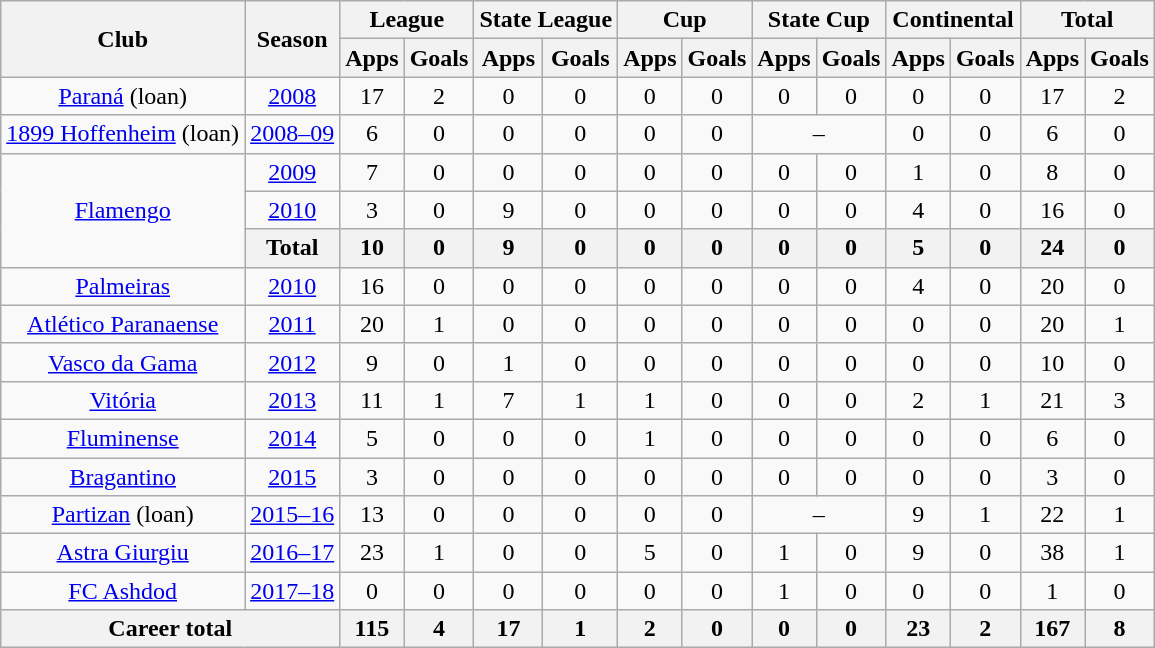<table class="wikitable" style="text-align:center">
<tr>
<th rowspan="2">Club</th>
<th rowspan="2">Season</th>
<th colspan="2">League</th>
<th colspan="2">State League</th>
<th colspan="2">Cup</th>
<th colspan="2">State Cup</th>
<th colspan="2">Continental</th>
<th colspan="2">Total</th>
</tr>
<tr>
<th>Apps</th>
<th>Goals</th>
<th>Apps</th>
<th>Goals</th>
<th>Apps</th>
<th>Goals</th>
<th>Apps</th>
<th>Goals</th>
<th>Apps</th>
<th>Goals</th>
<th>Apps</th>
<th>Goals</th>
</tr>
<tr>
<td><a href='#'>Paraná</a> (loan)</td>
<td><a href='#'>2008</a></td>
<td>17</td>
<td>2</td>
<td>0</td>
<td>0</td>
<td>0</td>
<td>0</td>
<td>0</td>
<td>0</td>
<td>0</td>
<td>0</td>
<td>17</td>
<td>2</td>
</tr>
<tr>
<td><a href='#'>1899 Hoffenheim</a> (loan)</td>
<td><a href='#'>2008–09</a></td>
<td>6</td>
<td>0</td>
<td>0</td>
<td>0</td>
<td>0</td>
<td>0</td>
<td colspan="2">–</td>
<td>0</td>
<td>0</td>
<td>6</td>
<td>0</td>
</tr>
<tr>
<td rowspan="3"><a href='#'>Flamengo</a></td>
<td><a href='#'>2009</a></td>
<td>7</td>
<td>0</td>
<td>0</td>
<td>0</td>
<td>0</td>
<td>0</td>
<td>0</td>
<td>0</td>
<td>1</td>
<td>0</td>
<td>8</td>
<td>0</td>
</tr>
<tr>
<td><a href='#'>2010</a></td>
<td>3</td>
<td>0</td>
<td>9</td>
<td>0</td>
<td>0</td>
<td>0</td>
<td>0</td>
<td>0</td>
<td>4</td>
<td>0</td>
<td>16</td>
<td>0</td>
</tr>
<tr>
<th colspan="1">Total</th>
<th>10</th>
<th>0</th>
<th>9</th>
<th>0</th>
<th>0</th>
<th>0</th>
<th>0</th>
<th>0</th>
<th>5</th>
<th>0</th>
<th>24</th>
<th>0</th>
</tr>
<tr>
<td><a href='#'>Palmeiras</a></td>
<td><a href='#'>2010</a></td>
<td>16</td>
<td>0</td>
<td>0</td>
<td>0</td>
<td>0</td>
<td>0</td>
<td>0</td>
<td>0</td>
<td>4</td>
<td>0</td>
<td>20</td>
<td>0</td>
</tr>
<tr>
<td><a href='#'>Atlético Paranaense</a></td>
<td><a href='#'>2011</a></td>
<td>20</td>
<td>1</td>
<td>0</td>
<td>0</td>
<td>0</td>
<td>0</td>
<td>0</td>
<td>0</td>
<td>0</td>
<td>0</td>
<td>20</td>
<td>1</td>
</tr>
<tr>
<td><a href='#'>Vasco da Gama</a></td>
<td><a href='#'>2012</a></td>
<td>9</td>
<td>0</td>
<td>1</td>
<td>0</td>
<td>0</td>
<td>0</td>
<td>0</td>
<td>0</td>
<td>0</td>
<td>0</td>
<td>10</td>
<td>0</td>
</tr>
<tr>
<td><a href='#'>Vitória</a></td>
<td><a href='#'>2013</a></td>
<td>11</td>
<td>1</td>
<td>7</td>
<td>1</td>
<td>1</td>
<td>0</td>
<td>0</td>
<td>0</td>
<td>2</td>
<td>1</td>
<td>21</td>
<td>3</td>
</tr>
<tr>
<td><a href='#'>Fluminense</a></td>
<td><a href='#'>2014</a></td>
<td>5</td>
<td>0</td>
<td>0</td>
<td>0</td>
<td>1</td>
<td>0</td>
<td>0</td>
<td>0</td>
<td>0</td>
<td>0</td>
<td>6</td>
<td>0</td>
</tr>
<tr>
<td><a href='#'>Bragantino</a></td>
<td><a href='#'>2015</a></td>
<td>3</td>
<td>0</td>
<td>0</td>
<td>0</td>
<td>0</td>
<td>0</td>
<td>0</td>
<td>0</td>
<td>0</td>
<td>0</td>
<td>3</td>
<td>0</td>
</tr>
<tr>
<td><a href='#'>Partizan</a> (loan)</td>
<td><a href='#'>2015–16</a></td>
<td>13</td>
<td>0</td>
<td>0</td>
<td>0</td>
<td>0</td>
<td>0</td>
<td colspan="2">–</td>
<td>9</td>
<td>1</td>
<td>22</td>
<td>1</td>
</tr>
<tr>
<td><a href='#'>Astra Giurgiu</a></td>
<td><a href='#'>2016–17</a></td>
<td>23</td>
<td>1</td>
<td>0</td>
<td>0</td>
<td>5</td>
<td>0</td>
<td>1</td>
<td>0</td>
<td>9</td>
<td>0</td>
<td>38</td>
<td>1</td>
</tr>
<tr>
<td><a href='#'>FC Ashdod</a></td>
<td><a href='#'>2017–18</a></td>
<td>0</td>
<td>0</td>
<td>0</td>
<td>0</td>
<td>0</td>
<td>0</td>
<td>1</td>
<td>0</td>
<td>0</td>
<td>0</td>
<td>1</td>
<td>0</td>
</tr>
<tr>
<th colspan="2">Career total</th>
<th>115</th>
<th>4</th>
<th>17</th>
<th>1</th>
<th>2</th>
<th>0</th>
<th>0</th>
<th>0</th>
<th>23</th>
<th>2</th>
<th>167</th>
<th>8</th>
</tr>
</table>
